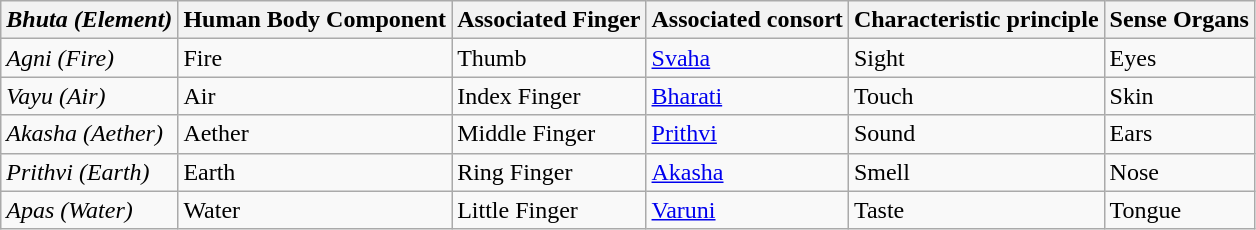<table class="wikitable">
<tr>
<th><em>Bhuta (Element)</em></th>
<th>Human Body Component</th>
<th>Associated Finger</th>
<th>Associated consort</th>
<th>Characteristic principle</th>
<th>Sense Organs</th>
</tr>
<tr>
<td><em>Agni (Fire)</em></td>
<td>Fire</td>
<td>Thumb</td>
<td><a href='#'>Svaha</a></td>
<td>Sight</td>
<td>Eyes</td>
</tr>
<tr>
<td><em>Vayu (Air)</em></td>
<td>Air</td>
<td>Index Finger</td>
<td><a href='#'>Bharati</a></td>
<td>Touch</td>
<td>Skin</td>
</tr>
<tr>
<td><em>Akasha (Aether)</em></td>
<td>Aether</td>
<td>Middle Finger</td>
<td><a href='#'>Prithvi</a></td>
<td>Sound</td>
<td>Ears</td>
</tr>
<tr>
<td><em>Prithvi (Earth)</em></td>
<td>Earth</td>
<td>Ring Finger</td>
<td><a href='#'>Akasha</a></td>
<td>Smell</td>
<td>Nose</td>
</tr>
<tr>
<td><em>Apas (Water)</em></td>
<td>Water</td>
<td>Little Finger</td>
<td><a href='#'>Varuni </a></td>
<td>Taste</td>
<td>Tongue</td>
</tr>
</table>
